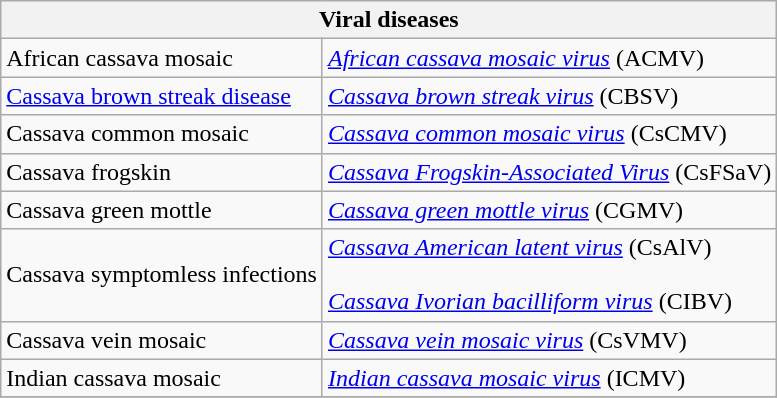<table class="wikitable" style="clear">
<tr>
<th colspan=2><strong>Viral diseases</strong><br></th>
</tr>
<tr>
<td>African cassava mosaic</td>
<td><em><a href='#'>African cassava mosaic virus</a></em> (ACMV)</td>
</tr>
<tr>
<td><a href='#'>Cassava brown streak disease</a></td>
<td><em><a href='#'>Cassava brown streak virus</a></em> (CBSV)</td>
</tr>
<tr>
<td>Cassava common mosaic</td>
<td><em><a href='#'>Cassava common mosaic virus</a></em> (CsCMV)</td>
</tr>
<tr>
<td>Cassava frogskin</td>
<td><em><a href='#'>Cassava Frogskin-Associated Virus</a></em>  (CsFSaV)</td>
</tr>
<tr>
<td>Cassava green mottle</td>
<td><em><a href='#'>Cassava green mottle virus</a></em> (CGMV)</td>
</tr>
<tr>
<td>Cassava symptomless infections</td>
<td><em><a href='#'>Cassava American latent virus</a></em> (CsAlV) <br><br><em><a href='#'>Cassava Ivorian bacilliform virus</a></em> (CIBV)</td>
</tr>
<tr>
<td>Cassava vein mosaic</td>
<td><em><a href='#'>Cassava vein mosaic virus</a></em> (CsVMV)</td>
</tr>
<tr>
<td>Indian cassava mosaic</td>
<td><em><a href='#'>Indian cassava mosaic virus</a></em> (ICMV)</td>
</tr>
<tr>
</tr>
</table>
